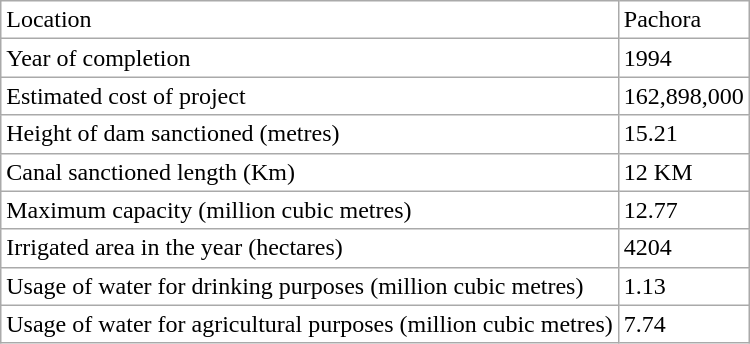<table class="wikitable" style="background:#fff;">
<tr>
<td>Location</td>
<td>Pachora</td>
</tr>
<tr>
<td>Year of completion</td>
<td>1994</td>
</tr>
<tr>
<td>Estimated cost of project</td>
<td>162,898,000</td>
</tr>
<tr>
<td>Height of dam sanctioned (metres)</td>
<td>15.21</td>
</tr>
<tr>
<td>Canal sanctioned length (Km)</td>
<td>12 KM</td>
</tr>
<tr>
<td>Maximum capacity (million cubic metres)</td>
<td>12.77</td>
</tr>
<tr>
<td>Irrigated area in the year (hectares)</td>
<td>4204</td>
</tr>
<tr>
<td>Usage of water for drinking purposes (million cubic metres)</td>
<td>1.13</td>
</tr>
<tr>
<td>Usage of water for agricultural purposes (million cubic metres)</td>
<td>7.74</td>
</tr>
</table>
